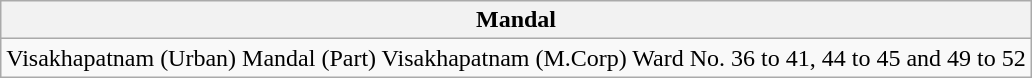<table class="wikitable sortable static-row-numbers static-row-header-hash">
<tr>
<th>Mandal</th>
</tr>
<tr>
<td>Visakhapatnam (Urban) Mandal (Part) Visakhapatnam (M.Corp) Ward No. 36 to 41, 44 to 45 and 49 to 52</td>
</tr>
</table>
